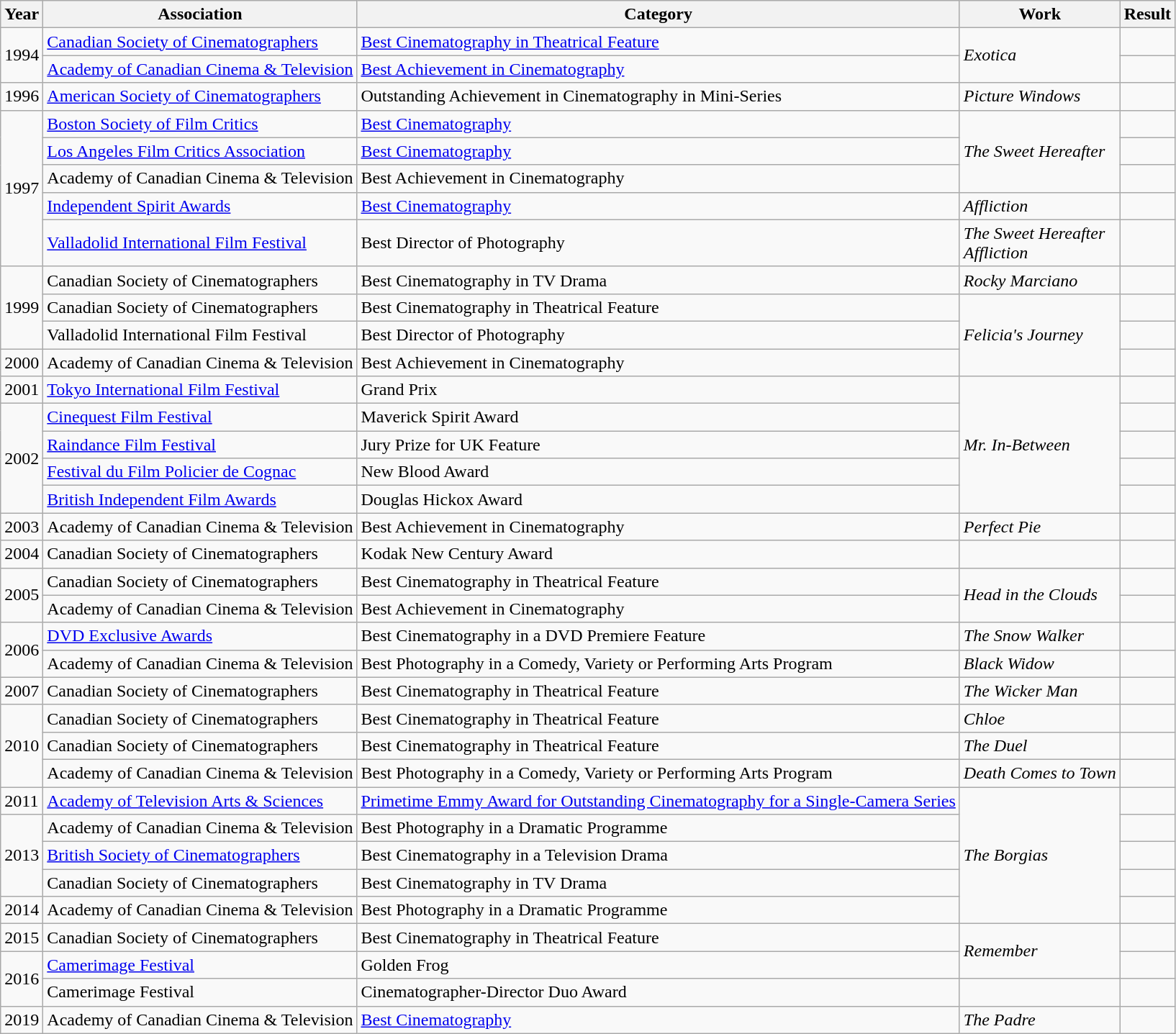<table class="wikitable">
<tr>
<th>Year</th>
<th>Association</th>
<th>Category</th>
<th>Work</th>
<th>Result</th>
</tr>
<tr>
<td rowspan="2">1994</td>
<td><a href='#'>Canadian Society of Cinematographers</a></td>
<td><a href='#'>Best Cinematography in Theatrical Feature</a></td>
<td rowspan="2"><em>Exotica</em></td>
<td></td>
</tr>
<tr>
<td><a href='#'>Academy of Canadian Cinema & Television</a></td>
<td><a href='#'>Best Achievement in Cinematography</a></td>
<td></td>
</tr>
<tr>
<td>1996</td>
<td><a href='#'>American Society of Cinematographers</a></td>
<td>Outstanding Achievement in Cinematography in Mini-Series</td>
<td><em>Picture Windows</em></td>
<td></td>
</tr>
<tr>
<td rowspan="5">1997</td>
<td><a href='#'>Boston Society of Film Critics</a></td>
<td><a href='#'>Best Cinematography</a></td>
<td rowspan="3"><em>The Sweet Hereafter</em></td>
<td></td>
</tr>
<tr>
<td><a href='#'>Los Angeles Film Critics Association</a></td>
<td><a href='#'>Best Cinematography</a></td>
<td></td>
</tr>
<tr>
<td>Academy of Canadian Cinema & Television</td>
<td>Best Achievement in Cinematography</td>
<td></td>
</tr>
<tr>
<td><a href='#'>Independent Spirit Awards</a></td>
<td><a href='#'>Best Cinematography</a></td>
<td><em>Affliction</em></td>
<td></td>
</tr>
<tr>
<td><a href='#'>Valladolid International Film Festival</a></td>
<td>Best Director of Photography</td>
<td><em>The Sweet Hereafter</em><br><em>Affliction</em></td>
<td></td>
</tr>
<tr>
<td rowspan="3">1999</td>
<td>Canadian Society of Cinematographers</td>
<td>Best Cinematography in TV Drama</td>
<td><em>Rocky Marciano</em></td>
<td></td>
</tr>
<tr>
<td>Canadian Society of Cinematographers</td>
<td>Best Cinematography in Theatrical Feature</td>
<td rowspan="3"><em>Felicia's Journey</em></td>
<td></td>
</tr>
<tr>
<td>Valladolid International Film Festival</td>
<td>Best Director of Photography</td>
<td></td>
</tr>
<tr>
<td>2000</td>
<td>Academy of Canadian Cinema & Television</td>
<td>Best Achievement in Cinematography</td>
<td></td>
</tr>
<tr>
<td>2001</td>
<td><a href='#'>Tokyo International Film Festival</a></td>
<td>Grand Prix</td>
<td rowspan="5"><em>Mr. In-Between</em></td>
<td></td>
</tr>
<tr>
<td rowspan="4">2002</td>
<td><a href='#'>Cinequest Film Festival</a></td>
<td>Maverick Spirit Award</td>
<td></td>
</tr>
<tr>
<td><a href='#'>Raindance Film Festival</a></td>
<td>Jury Prize for UK Feature</td>
<td></td>
</tr>
<tr>
<td><a href='#'>Festival du Film Policier de Cognac</a></td>
<td>New Blood Award</td>
<td></td>
</tr>
<tr>
<td><a href='#'>British Independent Film Awards</a></td>
<td>Douglas Hickox Award</td>
<td></td>
</tr>
<tr>
<td>2003</td>
<td>Academy of Canadian Cinema & Television</td>
<td>Best Achievement in Cinematography</td>
<td><em>Perfect Pie</em></td>
<td></td>
</tr>
<tr>
<td>2004</td>
<td>Canadian Society of Cinematographers</td>
<td>Kodak New Century Award</td>
<td></td>
<td></td>
</tr>
<tr>
<td rowspan="2">2005</td>
<td>Canadian Society of Cinematographers</td>
<td>Best Cinematography in Theatrical Feature</td>
<td rowspan="2"><em>Head in the Clouds</em></td>
<td></td>
</tr>
<tr>
<td>Academy of Canadian Cinema & Television</td>
<td>Best Achievement in Cinematography</td>
<td></td>
</tr>
<tr>
<td rowspan="2">2006</td>
<td><a href='#'>DVD Exclusive Awards</a></td>
<td>Best Cinematography in a DVD Premiere Feature</td>
<td><em>The Snow Walker</em></td>
<td></td>
</tr>
<tr>
<td>Academy of Canadian Cinema & Television</td>
<td>Best Photography in a Comedy, Variety or Performing Arts Program</td>
<td><em>Black Widow</em></td>
<td></td>
</tr>
<tr>
<td>2007</td>
<td>Canadian Society of Cinematographers</td>
<td>Best Cinematography in Theatrical Feature</td>
<td><em>The Wicker Man</em></td>
<td></td>
</tr>
<tr>
<td rowspan="3">2010</td>
<td>Canadian Society of Cinematographers</td>
<td>Best Cinematography in Theatrical Feature</td>
<td><em>Chloe</em></td>
<td></td>
</tr>
<tr>
<td>Canadian Society of Cinematographers</td>
<td>Best Cinematography in Theatrical Feature</td>
<td><em>The Duel</em></td>
<td></td>
</tr>
<tr>
<td>Academy of Canadian Cinema & Television</td>
<td>Best Photography in a Comedy, Variety or Performing Arts Program</td>
<td><em>Death Comes to Town</em></td>
<td></td>
</tr>
<tr>
<td>2011</td>
<td><a href='#'>Academy of Television Arts & Sciences</a></td>
<td><a href='#'>Primetime Emmy Award for Outstanding Cinematography for a Single-Camera Series</a></td>
<td rowspan="5"><em>The Borgias</em></td>
<td></td>
</tr>
<tr>
<td rowspan="3">2013</td>
<td>Academy of Canadian Cinema & Television</td>
<td>Best Photography in a Dramatic Programme</td>
<td></td>
</tr>
<tr>
<td><a href='#'>British Society of Cinematographers</a></td>
<td>Best Cinematography in a Television Drama</td>
<td></td>
</tr>
<tr>
<td>Canadian Society of Cinematographers</td>
<td>Best Cinematography in TV Drama</td>
<td></td>
</tr>
<tr>
<td>2014</td>
<td>Academy of Canadian Cinema & Television</td>
<td>Best Photography in a Dramatic Programme</td>
<td></td>
</tr>
<tr>
<td>2015</td>
<td>Canadian Society of Cinematographers</td>
<td>Best Cinematography in Theatrical Feature</td>
<td rowspan="2"><em>Remember</em></td>
<td></td>
</tr>
<tr>
<td rowspan="2">2016</td>
<td><a href='#'>Camerimage Festival</a></td>
<td>Golden Frog</td>
<td></td>
</tr>
<tr>
<td>Camerimage Festival</td>
<td>Cinematographer-Director Duo Award</td>
<td></td>
<td></td>
</tr>
<tr>
<td>2019</td>
<td>Academy of Canadian Cinema & Television</td>
<td><a href='#'>Best Cinematography</a></td>
<td><em>The Padre</em></td>
<td></td>
</tr>
</table>
